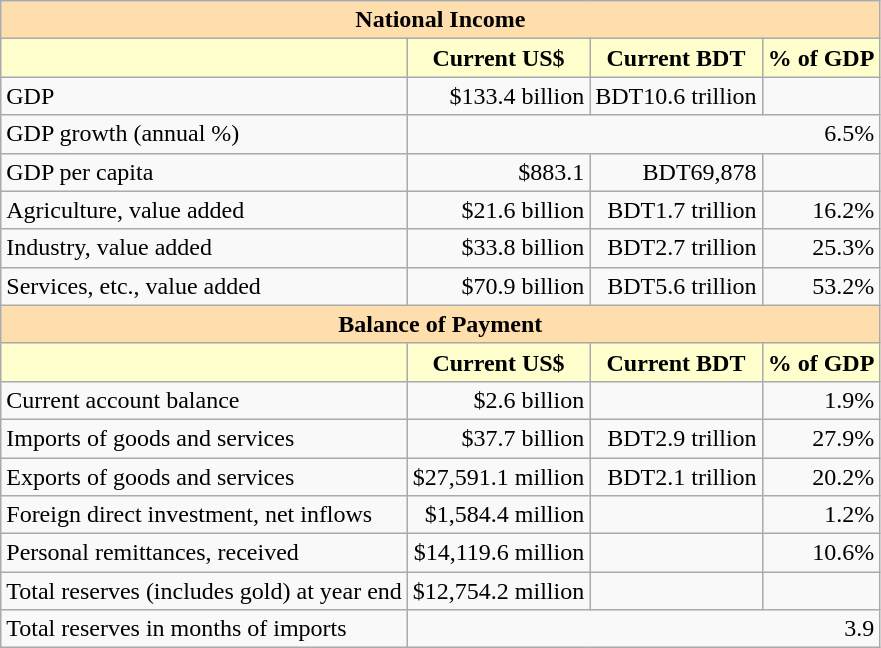<table class="wikitable">
<tr>
<th colspan="4" style="background: #ffdead;">National Income</th>
</tr>
<tr>
<th style="background: #ffffcd;"></th>
<th style="background: #ffffcd;">Current US$</th>
<th style="background: #ffffcd;">Current BDT</th>
<th style="background: #ffffcd;">% of GDP</th>
</tr>
<tr>
<td>GDP</td>
<td style="text-align: right;">$133.4 billion</td>
<td style="text-align: right;">BDT10.6 trillion</td>
<td style="text-align: right;"></td>
</tr>
<tr>
<td>GDP growth (annual %)</td>
<td colspan="3"  style="text-align: right;">6.5%</td>
</tr>
<tr>
<td>GDP per capita</td>
<td style="text-align: right;">$883.1</td>
<td style="text-align: right;">BDT69,878</td>
<td style="text-align: right;"></td>
</tr>
<tr>
<td>Agriculture, value added</td>
<td style="text-align: right;">$21.6 billion</td>
<td style="text-align: right;">BDT1.7 trillion</td>
<td style="text-align: right;">16.2%</td>
</tr>
<tr>
<td>Industry, value added</td>
<td style="text-align: right;">$33.8 billion</td>
<td style="text-align: right;">BDT2.7 trillion</td>
<td style="text-align: right;">25.3%</td>
</tr>
<tr>
<td>Services, etc., value added</td>
<td style="text-align: right;">$70.9 billion</td>
<td style="text-align: right;">BDT5.6 trillion</td>
<td style="text-align: right;">53.2%</td>
</tr>
<tr>
<th colspan="4" style="background: #ffdead;">Balance of Payment</th>
</tr>
<tr>
<th style="background: #ffffcd;"></th>
<th style="background: #ffffcd;">Current US$</th>
<th style="background: #ffffcd;">Current BDT</th>
<th style="background: #ffffcd;">% of GDP</th>
</tr>
<tr>
<td>Current account balance</td>
<td style="text-align: right;">$2.6 billion</td>
<td style="text-align: right;"></td>
<td style="text-align: right;">1.9%</td>
</tr>
<tr>
<td>Imports of goods and services</td>
<td style="text-align: right;">$37.7 billion</td>
<td style="text-align: right;">BDT2.9 trillion</td>
<td style="text-align: right;">27.9%</td>
</tr>
<tr>
<td>Exports of goods and services</td>
<td style="text-align: right;">$27,591.1 million</td>
<td style="text-align: right;">BDT2.1 trillion</td>
<td style="text-align: right;">20.2%</td>
</tr>
<tr>
<td>Foreign direct investment, net inflows</td>
<td style="text-align: right;">$1,584.4 million</td>
<td style="text-align: right;"></td>
<td style="text-align: right;">1.2%</td>
</tr>
<tr>
<td>Personal remittances, received</td>
<td style="text-align: right;">$14,119.6 million</td>
<td style="text-align: right;"></td>
<td style="text-align: right;">10.6%</td>
</tr>
<tr>
<td>Total reserves (includes gold) at year end</td>
<td style="text-align: right;">$12,754.2 million</td>
<td style="text-align: right;"></td>
<td style="text-align: right;"></td>
</tr>
<tr>
<td>Total reserves in months of imports</td>
<td colspan="3"  style="text-align: right;">3.9</td>
</tr>
</table>
